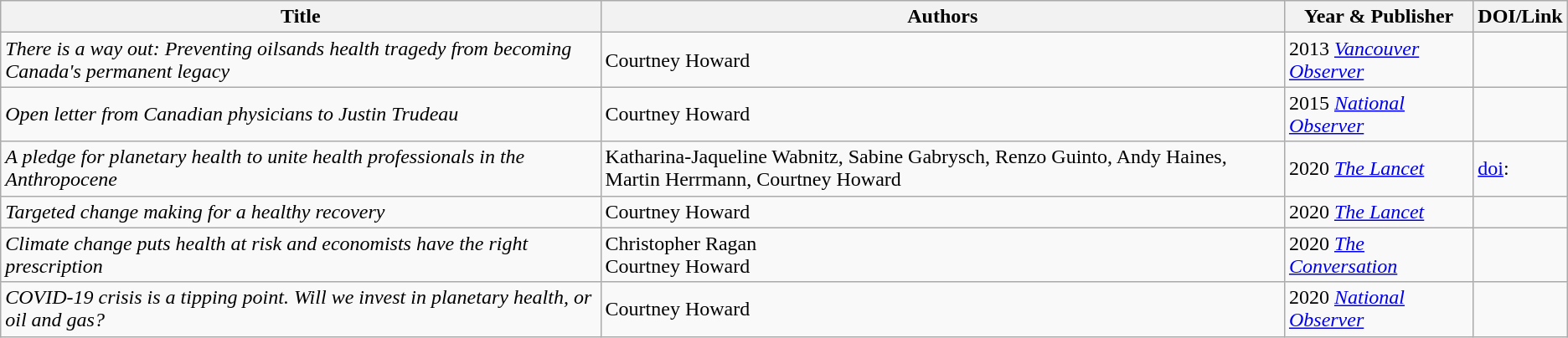<table class="wikitable">
<tr>
<th>Title</th>
<th>Authors</th>
<th>Year & Publisher</th>
<th>DOI/Link</th>
</tr>
<tr>
<td><em>There is a way out: Preventing oilsands health tragedy from becoming Canada's permanent legacy</em></td>
<td>Courtney Howard</td>
<td>2013 <em><a href='#'>Vancouver Observer</a></em></td>
<td></td>
</tr>
<tr>
<td><em>Open letter from Canadian physicians to Justin Trudeau</em></td>
<td>Courtney Howard</td>
<td>2015 <em><a href='#'>National Observer</a></em></td>
<td></td>
</tr>
<tr>
<td><em>A pledge for planetary health to unite health professionals in the Anthropocene</em></td>
<td>Katharina-Jaqueline Wabnitz, Sabine Gabrysch, Renzo Guinto, Andy Haines, Martin Herrmann, Courtney Howard</td>
<td>2020 <em><a href='#'>The Lancet</a></em></td>
<td><a href='#'>doi</a>:</td>
</tr>
<tr>
<td><em>Targeted change making for a healthy recovery</em></td>
<td>Courtney Howard</td>
<td>2020 <em><a href='#'>The Lancet</a></em></td>
<td></td>
</tr>
<tr>
<td><em>Climate change puts health at risk and economists have the right prescription</em></td>
<td>Christopher Ragan<br>Courtney Howard</td>
<td>2020 <em><a href='#'>The Conversation</a></em></td>
<td></td>
</tr>
<tr>
<td><em>COVID-19 crisis is a tipping point. Will we invest in planetary health, or oil and gas?</em></td>
<td>Courtney Howard</td>
<td>2020 <em><a href='#'>National Observer</a></em></td>
<td></td>
</tr>
</table>
